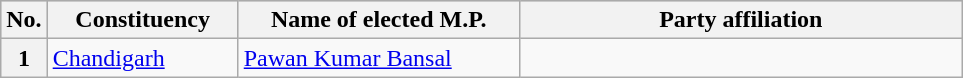<table class="wikitable">
<tr style="background:#ccc; text-align:center;">
<th>No.</th>
<th style="width:120px">Constituency</th>
<th style="width:180px">Name of elected M.P.</th>
<th colspan="2" style="width:18em">Party affiliation</th>
</tr>
<tr>
<th>1</th>
<td><a href='#'>Chandigarh</a></td>
<td><a href='#'>Pawan Kumar Bansal</a></td>
<td></td>
</tr>
</table>
